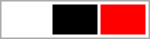<table style=" width: 100px; border: 1px solid #aaaaaa">
<tr>
<td style="background-color:white"> </td>
<td style="background-color:black"> </td>
<td style="background-color:red"> </td>
</tr>
</table>
